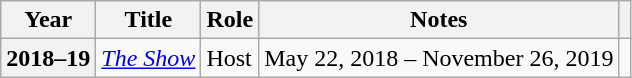<table class="wikitable plainrowheaders">
<tr>
<th scope="col">Year</th>
<th scope="col">Title</th>
<th scope="col">Role</th>
<th scope="col">Notes</th>
<th scope="col" class="unsortable"></th>
</tr>
<tr>
<th scope="row">2018–19</th>
<td><em><a href='#'>The Show</a></em></td>
<td>Host</td>
<td>May 22, 2018 – November 26, 2019</td>
<td style="text-align:center"></td>
</tr>
</table>
